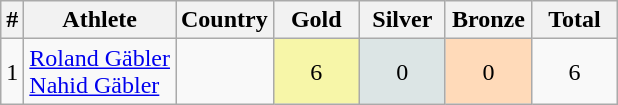<table class="wikitable">
<tr>
<th>#</th>
<th>Athlete</th>
<th>Country</th>
<th width="50">Gold</th>
<th width="50">Silver</th>
<th width="50">Bronze</th>
<th width="50">Total</th>
</tr>
<tr style="text-align:center;">
<td>1</td>
<td align="left"><a href='#'>Roland Gäbler</a><br><a href='#'>Nahid Gäbler</a></td>
<td align="left"></td>
<td style="background:#F7F6A8;">6</td>
<td style="background:#DCE5E5;">0</td>
<td style="background:#FFDAB9;">0</td>
<td>6</td>
</tr>
</table>
